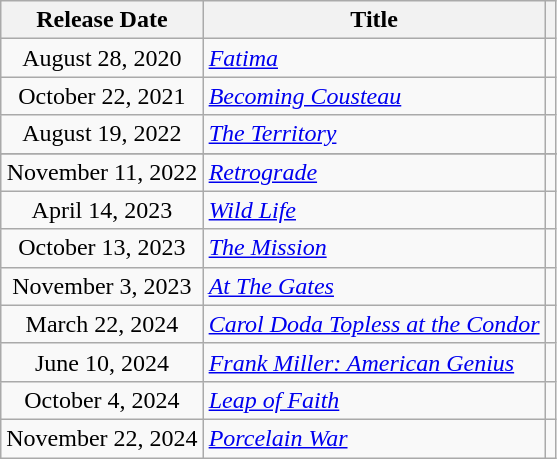<table class="wikitable sortable">
<tr>
<th>Release Date</th>
<th>Title</th>
<th></th>
</tr>
<tr>
<td align="center">August 28, 2020</td>
<td><em><a href='#'>Fatima</a></em></td>
<td></td>
</tr>
<tr>
<td align="center">October 22, 2021</td>
<td><em><a href='#'>Becoming Cousteau</a></em></td>
<td></td>
</tr>
<tr>
<td align="center">August 19, 2022</td>
<td><em><a href='#'>The Territory</a></em></td>
<td></td>
</tr>
<tr>
</tr>
<tr>
<td align="center">November 11, 2022</td>
<td><em><a href='#'>Retrograde</a></em></td>
<td></td>
</tr>
<tr>
<td align="center">April 14, 2023</td>
<td><a href='#'><em>Wild Life</em></a></td>
<td></td>
</tr>
<tr>
<td align="center">October 13, 2023</td>
<td><em><a href='#'>The Mission</a></em></td>
<td></td>
</tr>
<tr>
<td align="center">November 3, 2023</td>
<td><em><a href='#'>At The Gates</a></em></td>
<td></td>
</tr>
<tr>
<td align="center">March 22, 2024</td>
<td><em><a href='#'>Carol Doda Topless at the Condor</a></em></td>
<td></td>
</tr>
<tr>
<td align="center">June 10, 2024</td>
<td><em><a href='#'>Frank Miller: American Genius</a></em></td>
<td></td>
</tr>
<tr>
<td align="center">October 4, 2024</td>
<td><em><a href='#'>Leap of Faith</a></em></td>
<td></td>
</tr>
<tr>
<td align="center">November 22, 2024</td>
<td><em><a href='#'>Porcelain War</a></em></td>
<td></td>
</tr>
</table>
